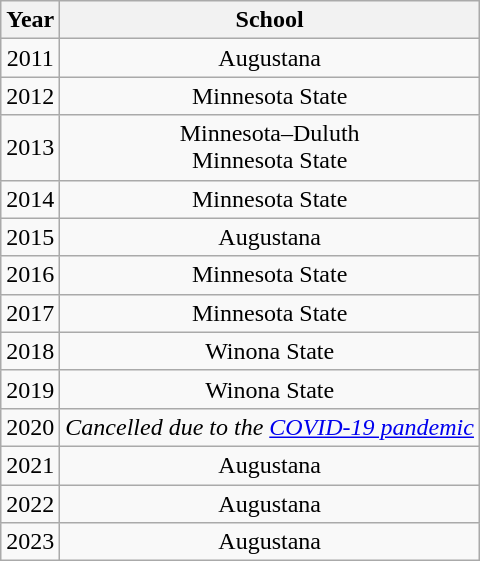<table class="wikitable" style="text-align:center">
<tr>
<th>Year</th>
<th>School</th>
</tr>
<tr>
<td>2011</td>
<td>Augustana</td>
</tr>
<tr>
<td>2012</td>
<td>Minnesota State</td>
</tr>
<tr>
<td>2013</td>
<td>Minnesota–Duluth<br>Minnesota State</td>
</tr>
<tr>
<td>2014</td>
<td>Minnesota State</td>
</tr>
<tr>
<td>2015</td>
<td>Augustana</td>
</tr>
<tr>
<td>2016</td>
<td>Minnesota State</td>
</tr>
<tr>
<td>2017</td>
<td>Minnesota State</td>
</tr>
<tr>
<td>2018</td>
<td>Winona State</td>
</tr>
<tr>
<td>2019</td>
<td>Winona State</td>
</tr>
<tr>
<td>2020</td>
<td><em>Cancelled due to the <a href='#'>COVID-19 pandemic</a></em></td>
</tr>
<tr>
<td>2021</td>
<td>Augustana</td>
</tr>
<tr>
<td>2022</td>
<td>Augustana</td>
</tr>
<tr>
<td>2023</td>
<td>Augustana</td>
</tr>
</table>
